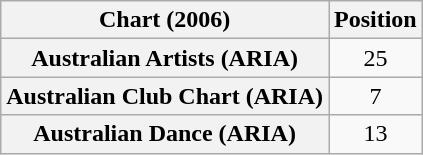<table class="wikitable sortable plainrowheaders" style="text-align:center">
<tr>
<th>Chart (2006)</th>
<th>Position</th>
</tr>
<tr>
<th scope="row">Australian Artists (ARIA)</th>
<td>25</td>
</tr>
<tr>
<th scope="row">Australian Club Chart (ARIA)</th>
<td>7</td>
</tr>
<tr>
<th scope="row">Australian Dance (ARIA)</th>
<td>13</td>
</tr>
</table>
